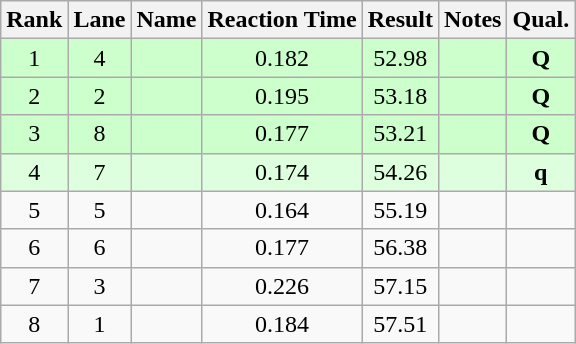<table class="wikitable" style="text-align:center">
<tr>
<th>Rank</th>
<th>Lane</th>
<th>Name</th>
<th>Reaction Time</th>
<th>Result</th>
<th>Notes</th>
<th>Qual.</th>
</tr>
<tr bgcolor=ccffcc>
<td>1</td>
<td>4</td>
<td align="left"></td>
<td>0.182</td>
<td>52.98</td>
<td></td>
<td><strong>Q</strong></td>
</tr>
<tr bgcolor=ccffcc>
<td>2</td>
<td>2</td>
<td align="left"></td>
<td>0.195</td>
<td>53.18</td>
<td></td>
<td><strong>Q</strong></td>
</tr>
<tr bgcolor=ccffcc>
<td>3</td>
<td>8</td>
<td align="left"></td>
<td>0.177</td>
<td>53.21</td>
<td></td>
<td><strong>Q</strong></td>
</tr>
<tr bgcolor=ddffdd>
<td>4</td>
<td>7</td>
<td align="left"></td>
<td>0.174</td>
<td>54.26</td>
<td></td>
<td><strong>q</strong></td>
</tr>
<tr>
<td>5</td>
<td>5</td>
<td align="left"></td>
<td>0.164</td>
<td>55.19</td>
<td></td>
<td></td>
</tr>
<tr>
<td>6</td>
<td>6</td>
<td align="left"></td>
<td>0.177</td>
<td>56.38</td>
<td></td>
<td></td>
</tr>
<tr>
<td>7</td>
<td>3</td>
<td align="left"></td>
<td>0.226</td>
<td>57.15</td>
<td></td>
<td></td>
</tr>
<tr>
<td>8</td>
<td>1</td>
<td align="left"></td>
<td>0.184</td>
<td>57.51</td>
<td></td>
<td></td>
</tr>
</table>
